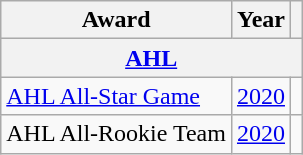<table class="wikitable">
<tr>
<th>Award</th>
<th>Year</th>
<th></th>
</tr>
<tr>
<th colspan="3"><a href='#'>AHL</a></th>
</tr>
<tr>
<td><a href='#'>AHL All-Star Game</a></td>
<td><a href='#'>2020</a></td>
<td></td>
</tr>
<tr>
<td>AHL All-Rookie Team</td>
<td><a href='#'>2020</a></td>
<td></td>
</tr>
</table>
